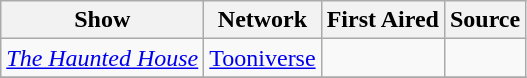<table class="wikitable sortable">
<tr>
<th scope="col">Show</th>
<th scope="col">Network</th>
<th scope="col">First Aired</th>
<th class="unsortable" scope="col">Source</th>
</tr>
<tr>
<td><em><a href='#'>The Haunted House</a></em></td>
<td><a href='#'>Tooniverse</a></td>
<td></td>
<td></td>
</tr>
<tr>
</tr>
</table>
